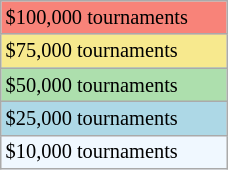<table class="wikitable" style="font-size:85%;" width=12%>
<tr style="background:#f88379;">
<td>$100,000 tournaments</td>
</tr>
<tr bgcolor="#F7E98E">
<td>$75,000 tournaments</td>
</tr>
<tr bgcolor="#ADDFAD">
<td>$50,000 tournaments</td>
</tr>
<tr style="background:lightblue;">
<td>$25,000 tournaments</td>
</tr>
<tr style="background:#f0f8ff;">
<td>$10,000 tournaments</td>
</tr>
</table>
